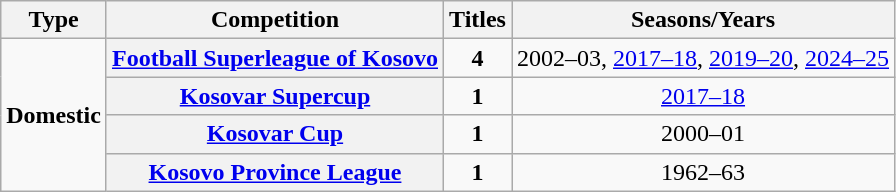<table class="wikitable" style="text-align: center;">
<tr>
<th scope=col>Type</th>
<th scope=col>Competition</th>
<th scope=col>Titles</th>
<th scope=col>Seasons/Years</th>
</tr>
<tr>
<td rowspan="4"><strong>Domestic</strong></td>
<th scope=col><a href='#'>Football Superleague of Kosovo</a></th>
<td align="center"><strong>4</strong></td>
<td>2002–03, <a href='#'>2017–18</a>, <a href='#'>2019–20</a>, <a href='#'>2024–25</a></td>
</tr>
<tr>
<th scope=col><a href='#'>Kosovar Supercup</a></th>
<td align="center"><strong>1</strong></td>
<td><a href='#'>2017–18</a></td>
</tr>
<tr>
<th scope=col><a href='#'>Kosovar Cup</a></th>
<td align="center"><strong>1</strong></td>
<td>2000–01</td>
</tr>
<tr>
<th scope=col><a href='#'>Kosovo Province League</a></th>
<td align="center"><strong>1</strong></td>
<td>1962–63</td>
</tr>
</table>
